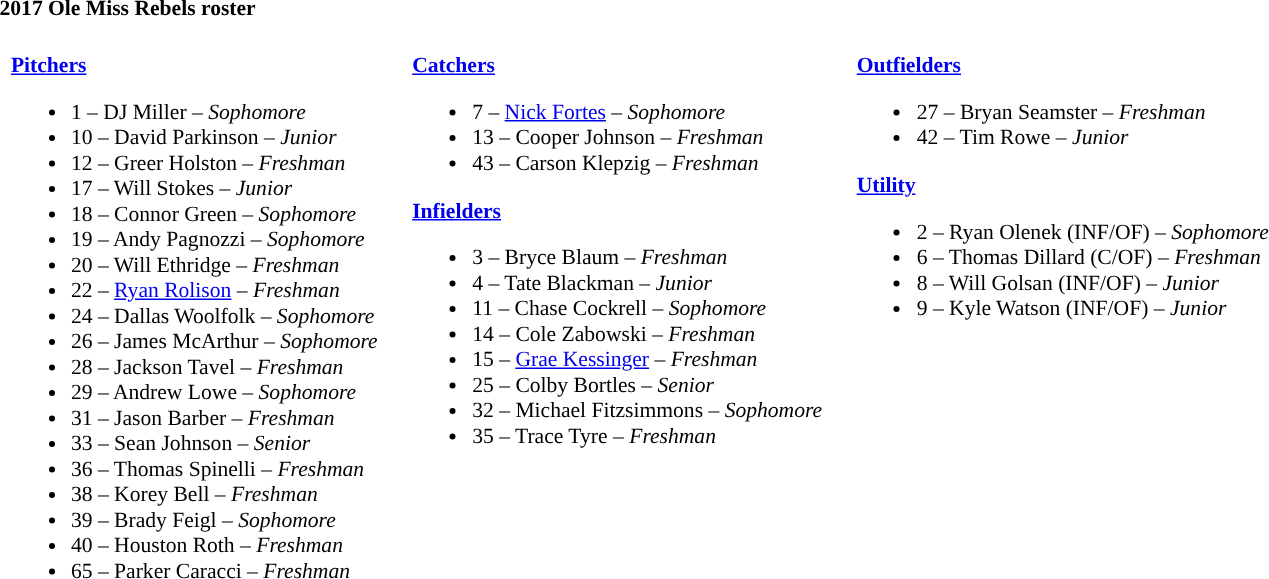<table class="toccolours" style="text-align: left; font-size:90%;">
<tr>
<th colspan="9">2017 Ole Miss Rebels roster</th>
</tr>
<tr>
<td width="03"> </td>
<td valign="top"><br><strong><a href='#'>Pitchers</a></strong><ul><li>1 – DJ Miller – <em>Sophomore</em></li><li>10 – David Parkinson – <em>Junior</em></li><li>12 – Greer Holston – <em>Freshman</em></li><li>17 – Will Stokes – <em>Junior</em></li><li>18 – Connor Green – <em>Sophomore</em></li><li>19 – Andy Pagnozzi – <em>Sophomore</em></li><li>20 – Will Ethridge – <em>Freshman</em></li><li>22 – <a href='#'>Ryan Rolison</a> – <em>Freshman</em></li><li>24 – Dallas Woolfolk – <em>Sophomore</em></li><li>26 – James McArthur – <em>Sophomore</em></li><li>28 – Jackson Tavel – <em>Freshman</em></li><li>29 – Andrew Lowe – <em>Sophomore</em></li><li>31 – Jason Barber – <em>Freshman</em></li><li>33 – Sean Johnson –  <em>Senior</em></li><li>36 – Thomas Spinelli – <em>Freshman</em></li><li>38 – Korey Bell – <em>Freshman</em></li><li>39 – Brady Feigl –  <em>Sophomore</em></li><li>40 – Houston Roth – <em>Freshman</em></li><li>65 – Parker Caracci –  <em>Freshman</em></li></ul></td>
<td width="15"> </td>
<td valign="top"><br><strong><a href='#'>Catchers</a></strong><ul><li>7 – <a href='#'>Nick Fortes</a> – <em>Sophomore</em></li><li>13 – Cooper Johnson – <em>Freshman</em></li><li>43 – Carson Klepzig –  <em>Freshman</em></li></ul><strong><a href='#'>Infielders</a></strong><ul><li>3 – Bryce Blaum – <em>Freshman</em></li><li>4 – Tate Blackman – <em>Junior</em></li><li>11 – Chase Cockrell – <em>Sophomore</em></li><li>14 – Cole Zabowski – <em>Freshman</em></li><li>15 – <a href='#'>Grae Kessinger</a> – <em>Freshman</em></li><li>25 – Colby Bortles – <em>Senior</em></li><li>32 – Michael Fitzsimmons –  <em>Sophomore</em></li><li>35 – Trace Tyre – <em>Freshman</em></li></ul></td>
<td width="15"> </td>
<td valign="top"><br><strong><a href='#'>Outfielders</a></strong><ul><li>27 – Bryan Seamster – <em>Freshman</em></li><li>42 – Tim Rowe – <em>Junior</em></li></ul><strong><a href='#'>Utility</a></strong><ul><li>2 – Ryan Olenek (INF/OF) – <em>Sophomore</em></li><li>6 – Thomas Dillard (C/OF) – <em>Freshman</em></li><li>8 – Will Golsan (INF/OF) – <em>Junior</em></li><li>9 – Kyle Watson (INF/OF) – <em>Junior</em></li></ul></td>
<td width="25"> </td>
</tr>
</table>
